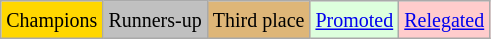<table class="wikitable">
<tr>
<td bgcolor="gold"><small>Champions</small></td>
<td bgcolor="silver"><small>Runners-up</small></td>
<td bgcolor="#deb678"><small>Third place</small></td>
<td bgcolor="#DDFFDD"><small><a href='#'>Promoted</a></small></td>
<td bgcolor="#FFCCCC"><small><a href='#'>Relegated</a></small></td>
</tr>
</table>
